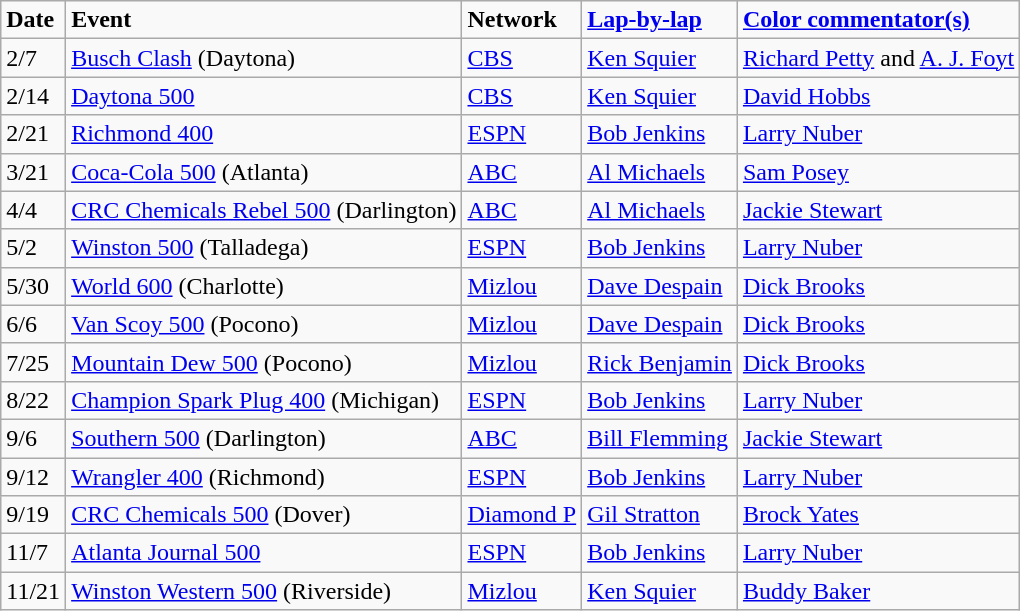<table class=wikitable>
<tr>
<td><strong>Date</strong></td>
<td><strong>Event</strong></td>
<td><strong>Network</strong></td>
<td><strong><a href='#'>Lap-by-lap</a></strong></td>
<td><strong><a href='#'>Color commentator(s)</a></strong></td>
</tr>
<tr>
<td>2/7</td>
<td><a href='#'>Busch Clash</a> (Daytona)</td>
<td><a href='#'>CBS</a></td>
<td><a href='#'>Ken Squier</a></td>
<td><a href='#'>Richard Petty</a> and <a href='#'>A. J. Foyt</a></td>
</tr>
<tr>
<td>2/14</td>
<td><a href='#'>Daytona 500</a></td>
<td><a href='#'>CBS</a></td>
<td><a href='#'>Ken Squier</a></td>
<td><a href='#'>David Hobbs</a></td>
</tr>
<tr>
<td>2/21</td>
<td><a href='#'>Richmond 400</a></td>
<td><a href='#'>ESPN</a></td>
<td><a href='#'>Bob Jenkins</a></td>
<td><a href='#'>Larry Nuber</a></td>
</tr>
<tr>
<td>3/21</td>
<td><a href='#'>Coca-Cola 500</a> (Atlanta)</td>
<td><a href='#'>ABC</a></td>
<td><a href='#'>Al Michaels</a></td>
<td><a href='#'>Sam Posey</a></td>
</tr>
<tr>
<td>4/4</td>
<td><a href='#'>CRC Chemicals Rebel 500</a> (Darlington)</td>
<td><a href='#'>ABC</a></td>
<td><a href='#'>Al Michaels</a></td>
<td><a href='#'>Jackie Stewart</a></td>
</tr>
<tr>
<td>5/2</td>
<td><a href='#'>Winston 500</a> (Talladega)</td>
<td><a href='#'>ESPN</a></td>
<td><a href='#'>Bob Jenkins</a></td>
<td><a href='#'>Larry Nuber</a></td>
</tr>
<tr>
<td>5/30</td>
<td><a href='#'>World 600</a> (Charlotte)</td>
<td><a href='#'>Mizlou</a></td>
<td><a href='#'>Dave Despain</a></td>
<td><a href='#'>Dick Brooks</a></td>
</tr>
<tr>
<td>6/6</td>
<td><a href='#'>Van Scoy 500</a> (Pocono)</td>
<td><a href='#'>Mizlou</a></td>
<td><a href='#'>Dave Despain</a></td>
<td><a href='#'>Dick Brooks</a></td>
</tr>
<tr>
<td>7/25</td>
<td><a href='#'>Mountain Dew 500</a> (Pocono)</td>
<td><a href='#'>Mizlou</a></td>
<td><a href='#'>Rick Benjamin</a></td>
<td><a href='#'>Dick Brooks</a></td>
</tr>
<tr>
<td>8/22</td>
<td><a href='#'>Champion Spark Plug 400</a> (Michigan)</td>
<td><a href='#'>ESPN</a></td>
<td><a href='#'>Bob Jenkins</a></td>
<td><a href='#'>Larry Nuber</a></td>
</tr>
<tr>
<td>9/6</td>
<td><a href='#'>Southern 500</a> (Darlington)</td>
<td><a href='#'>ABC</a></td>
<td><a href='#'>Bill Flemming</a></td>
<td><a href='#'>Jackie Stewart</a></td>
</tr>
<tr>
<td>9/12</td>
<td><a href='#'>Wrangler 400</a> (Richmond)</td>
<td><a href='#'>ESPN</a></td>
<td><a href='#'>Bob Jenkins</a></td>
<td><a href='#'>Larry Nuber</a></td>
</tr>
<tr>
<td>9/19</td>
<td><a href='#'>CRC Chemicals 500</a> (Dover)</td>
<td><a href='#'>Diamond P</a></td>
<td><a href='#'>Gil Stratton</a></td>
<td><a href='#'>Brock Yates</a></td>
</tr>
<tr>
<td>11/7</td>
<td><a href='#'>Atlanta Journal 500</a></td>
<td><a href='#'>ESPN</a></td>
<td><a href='#'>Bob Jenkins</a></td>
<td><a href='#'>Larry Nuber</a></td>
</tr>
<tr>
<td>11/21</td>
<td><a href='#'>Winston Western 500</a> (Riverside)</td>
<td><a href='#'>Mizlou</a></td>
<td><a href='#'>Ken Squier</a></td>
<td><a href='#'>Buddy Baker</a></td>
</tr>
</table>
